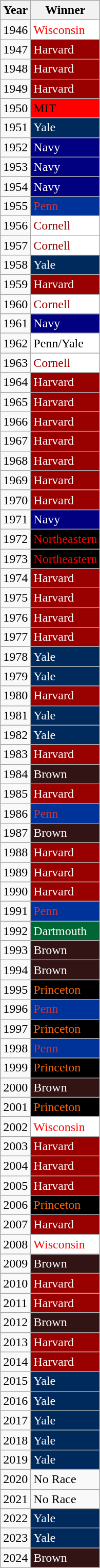<table class="wikitable collapsible collapsed">
<tr style="background:#efefef;">
<th>Year</th>
<th>Winner</th>
</tr>
<tr>
<td>1946</td>
<td style="background:#FFF; color:#FF0000">Wisconsin</td>
</tr>
<tr>
<td>1947</td>
<td style="background:#990000; color:#FFF">Harvard</td>
</tr>
<tr>
<td>1948</td>
<td style="background:#990000; color:#FFF">Harvard</td>
</tr>
<tr>
<td>1949</td>
<td style="background:#990000; color:#FFF">Harvard</td>
</tr>
<tr>
<td>1950</td>
<td style="background:#FF0000; color:#000">MIT</td>
</tr>
<tr>
<td>1951</td>
<td style="background:#002a5c; color:#FFF">Yale</td>
</tr>
<tr>
<td>1952</td>
<td style="background:#000080; color:#FFF">Navy</td>
</tr>
<tr>
<td>1953</td>
<td style="background:#000080; color:#FFF">Navy</td>
</tr>
<tr>
<td>1954</td>
<td style="background:#000080; color:#FFF">Navy</td>
</tr>
<tr>
<td>1955</td>
<td style="background:#003399; color:#CC3333">Penn</td>
</tr>
<tr>
<td>1956</td>
<td style="background:#FFF; color:#990000">Cornell</td>
</tr>
<tr>
<td>1957</td>
<td style="background:#FFF; color:#990000">Cornell</td>
</tr>
<tr>
<td>1958</td>
<td style="background:#002a5c; color:#FFF">Yale</td>
</tr>
<tr>
<td>1959</td>
<td style="background:#990000; color:#FFF">Harvard</td>
</tr>
<tr>
<td>1960</td>
<td style="background:#FFF; color:#990000">Cornell</td>
</tr>
<tr>
<td>1961</td>
<td style="background:#000080; color:#FFF">Navy</td>
</tr>
<tr>
<td>1962</td>
<td style="background:#FFF; color:#000">Penn/Yale</td>
</tr>
<tr>
<td>1963</td>
<td style="background:#FFF; color:#990000">Cornell</td>
</tr>
<tr>
<td>1964</td>
<td style="background:#990000; color:#FFF">Harvard</td>
</tr>
<tr>
<td>1965</td>
<td style="background:#990000; color:#FFF">Harvard</td>
</tr>
<tr>
<td>1966</td>
<td style="background:#990000; color:#FFF">Harvard</td>
</tr>
<tr>
<td>1967</td>
<td style="background:#990000; color:#FFF">Harvard</td>
</tr>
<tr>
<td>1968</td>
<td style="background:#990000; color:#FFF">Harvard</td>
</tr>
<tr>
<td>1969</td>
<td style="background:#990000; color:#FFF">Harvard</td>
</tr>
<tr>
<td>1970</td>
<td style="background:#990000; color:#FFF">Harvard</td>
</tr>
<tr>
<td>1971</td>
<td style="background:#000080; color:#FFF">Navy</td>
</tr>
<tr>
<td>1972</td>
<td style="background:#000; color:#FF0000">Northeastern</td>
</tr>
<tr>
<td>1973</td>
<td style="background:#000; color:#FF0000">Northeastern</td>
</tr>
<tr>
<td>1974</td>
<td style="background:#990000; color:#FFF">Harvard</td>
</tr>
<tr>
<td>1975</td>
<td style="background:#990000; color:#FFF">Harvard</td>
</tr>
<tr>
<td>1976</td>
<td style="background:#990000; color:#FFF">Harvard</td>
</tr>
<tr>
<td>1977</td>
<td style="background:#990000; color:#FFF">Harvard</td>
</tr>
<tr>
<td>1978</td>
<td style="background:#002a5c; color:#FFF">Yale</td>
</tr>
<tr>
<td>1979</td>
<td style="background:#002a5c; color:#FFF">Yale</td>
</tr>
<tr>
<td>1980</td>
<td style="background:#990000; color:#FFF">Harvard</td>
</tr>
<tr>
<td>1981</td>
<td style="background:#002a5c; color:#FFF">Yale</td>
</tr>
<tr>
<td>1982</td>
<td style="background:#002a5c; color:#FFF">Yale</td>
</tr>
<tr>
<td>1983</td>
<td style="background:#990000; color:#FFF">Harvard</td>
</tr>
<tr>
<td>1984</td>
<td style="background:#321414; color:#FFF">Brown</td>
</tr>
<tr>
<td>1985</td>
<td style="background:#990000; color:#FFF">Harvard</td>
</tr>
<tr>
<td>1986</td>
<td style="background:#003399; color:#CC3333">Penn</td>
</tr>
<tr>
<td>1987</td>
<td style="background:#321414; color:#FFF">Brown</td>
</tr>
<tr>
<td>1988</td>
<td style="background:#990000; color:#FFF">Harvard</td>
</tr>
<tr>
<td>1989</td>
<td style="background:#990000; color:#FFF">Harvard</td>
</tr>
<tr>
<td>1990</td>
<td style="background:#990000; color:#FFF">Harvard</td>
</tr>
<tr>
<td>1991</td>
<td style="background:#003399; color:#CC3333">Penn</td>
</tr>
<tr>
<td>1992</td>
<td style="background:#006633; color:#FFF">Dartmouth</td>
</tr>
<tr>
<td>1993</td>
<td style="background:#321414; color:#FFF">Brown</td>
</tr>
<tr>
<td>1994</td>
<td style="background:#321414; color:#FFF">Brown</td>
</tr>
<tr>
<td>1995</td>
<td style="background:#000; color:#FF6600">Princeton</td>
</tr>
<tr>
<td>1996</td>
<td style="background:#003399; color:#CC3333">Penn</td>
</tr>
<tr>
<td>1997</td>
<td style="background:#000; color:#FF6600">Princeton</td>
</tr>
<tr>
<td>1998</td>
<td style="background:#003399; color:#CC3333">Penn</td>
</tr>
<tr>
<td>1999</td>
<td style="background:#000; color:#FF6600">Princeton</td>
</tr>
<tr>
<td>2000</td>
<td style="background:#321414; color:#FFF">Brown</td>
</tr>
<tr>
<td>2001</td>
<td style="background:#000; color:#FF6600">Princeton</td>
</tr>
<tr>
<td>2002</td>
<td style="background:#FFF; color:#FF0000">Wisconsin</td>
</tr>
<tr>
<td>2003</td>
<td style="background:#990000; color:#FFF">Harvard</td>
</tr>
<tr>
<td>2004</td>
<td style="background:#990000; color:#FFF">Harvard</td>
</tr>
<tr>
<td>2005</td>
<td style="background:#990000; color:#FFF">Harvard</td>
</tr>
<tr>
<td>2006</td>
<td style="background:#000; color:#FF6600">Princeton</td>
</tr>
<tr>
<td>2007</td>
<td style="background:#990000; color:#FFF">Harvard</td>
</tr>
<tr>
<td>2008</td>
<td style="background:#FFF; color:#FF0000">Wisconsin</td>
</tr>
<tr>
<td>2009</td>
<td style="background:#321414; color:#FFF">Brown</td>
</tr>
<tr>
<td>2010</td>
<td style="background:#990000; color:#FFF">Harvard</td>
</tr>
<tr>
<td>2011</td>
<td style="background:#990000; color:#FFF">Harvard</td>
</tr>
<tr>
<td>2012</td>
<td style="background:#321414; color:#FFF">Brown</td>
</tr>
<tr>
<td>2013</td>
<td style="background:#990000; color:#FFF">Harvard</td>
</tr>
<tr>
<td>2014</td>
<td style="background:#990000; color:#FFF">Harvard</td>
</tr>
<tr>
<td>2015</td>
<td style="background:#002a5c; color:#FFF">Yale</td>
</tr>
<tr>
<td>2016</td>
<td style="background:#002a5c; color:#FFF">Yale</td>
</tr>
<tr>
<td>2017</td>
<td style="background:#002a5c; color:#FFF">Yale</td>
</tr>
<tr>
<td>2018</td>
<td style="background:#002a5c; color:#FFF">Yale</td>
</tr>
<tr>
<td>2019</td>
<td style="background:#002a5c; color:#FFF">Yale</td>
</tr>
<tr>
<td>2020</td>
<td>No Race</td>
</tr>
<tr>
<td>2021</td>
<td>No Race</td>
</tr>
<tr>
<td>2022</td>
<td style="background:#002a5c; color:#FFF">Yale</td>
</tr>
<tr>
<td>2023</td>
<td style="background:#002a5c; color:#FFF">Yale</td>
</tr>
<tr>
<td>2024</td>
<td style="background:#321414; color:#FFF">Brown</td>
</tr>
</table>
